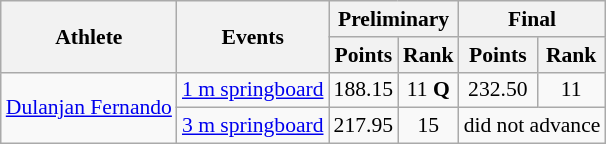<table class=wikitable style="font-size:90%">
<tr>
<th rowspan="2">Athlete</th>
<th rowspan="2">Events</th>
<th colspan="2">Preliminary</th>
<th colspan="2">Final</th>
</tr>
<tr>
<th>Points</th>
<th>Rank</th>
<th>Points</th>
<th>Rank</th>
</tr>
<tr align=center>
<td align=left rowspan=2><a href='#'>Dulanjan Fernando</a></td>
<td align=left><a href='#'>1 m springboard</a></td>
<td>188.15</td>
<td>11 <strong>Q</strong></td>
<td>232.50</td>
<td>11</td>
</tr>
<tr align=center>
<td align=left><a href='#'>3 m springboard</a></td>
<td>217.95</td>
<td>15</td>
<td colspan="2">did not advance</td>
</tr>
</table>
